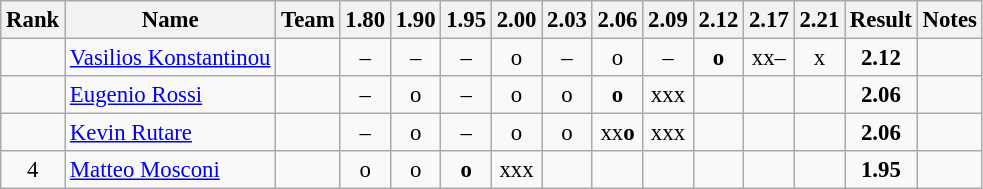<table class="wikitable sortable" style="text-align:center; font-size:95%">
<tr>
<th>Rank</th>
<th>Name</th>
<th>Team</th>
<th>1.80</th>
<th>1.90</th>
<th>1.95</th>
<th>2.00</th>
<th>2.03</th>
<th>2.06</th>
<th>2.09</th>
<th>2.12</th>
<th>2.17</th>
<th>2.21</th>
<th>Result</th>
<th>Notes</th>
</tr>
<tr>
<td></td>
<td align="left"><a href='#'>Vasilios Konstantinou</a></td>
<td align=left></td>
<td>–</td>
<td>–</td>
<td>–</td>
<td>o</td>
<td>–</td>
<td>o</td>
<td>–</td>
<td><strong>o</strong></td>
<td>xx–</td>
<td>x</td>
<td><strong>2.12</strong></td>
<td></td>
</tr>
<tr>
<td></td>
<td align="left"><a href='#'>Eugenio Rossi</a></td>
<td align=left></td>
<td>–</td>
<td>o</td>
<td>–</td>
<td>o</td>
<td>o</td>
<td><strong>o</strong></td>
<td>xxx</td>
<td></td>
<td></td>
<td></td>
<td><strong>2.06</strong></td>
<td></td>
</tr>
<tr>
<td></td>
<td align="left"><a href='#'>Kevin Rutare</a></td>
<td align=left></td>
<td>–</td>
<td>o</td>
<td>–</td>
<td>o</td>
<td>o</td>
<td>xx<strong>o</strong></td>
<td>xxx</td>
<td></td>
<td></td>
<td></td>
<td><strong>2.06</strong></td>
<td></td>
</tr>
<tr>
<td>4</td>
<td align="left"><a href='#'>Matteo Mosconi</a></td>
<td align=left></td>
<td>o</td>
<td>o</td>
<td><strong>o</strong></td>
<td>xxx</td>
<td></td>
<td></td>
<td></td>
<td></td>
<td></td>
<td></td>
<td><strong>1.95</strong></td>
<td></td>
</tr>
</table>
